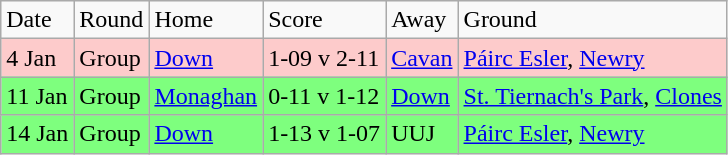<table class="wikitable">
<tr>
<td>Date</td>
<td>Round</td>
<td>Home</td>
<td>Score</td>
<td>Away</td>
<td>Ground</td>
</tr>
<tr bgcolor="#fdcbcb">
<td>4 Jan</td>
<td>Group</td>
<td><a href='#'>Down</a></td>
<td>1-09 v 2-11</td>
<td><a href='#'>Cavan</a></td>
<td><a href='#'>Páirc Esler</a>, <a href='#'>Newry</a></td>
</tr>
<tr bgcolor="#7eff7e">
<td>11 Jan</td>
<td>Group</td>
<td><a href='#'>Monaghan</a></td>
<td>0-11 v 1-12</td>
<td><a href='#'>Down</a></td>
<td><a href='#'>St. Tiernach's Park</a>, <a href='#'>Clones</a></td>
</tr>
<tr bgcolor="#7eff7e">
<td>14 Jan</td>
<td>Group</td>
<td><a href='#'>Down</a></td>
<td>1-13 v 1-07</td>
<td>UUJ</td>
<td><a href='#'>Páirc Esler</a>, <a href='#'>Newry</a></td>
</tr>
</table>
